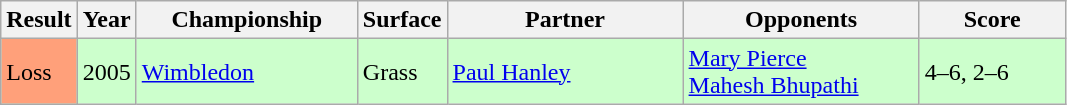<table class="sortable wikitable">
<tr>
<th style="width:40px">Result</th>
<th style="width:30px">Year</th>
<th style="width:140px">Championship</th>
<th style="width:50px">Surface</th>
<th style="width:150px">Partner</th>
<th style="width:150px">Opponents</th>
<th style="width:90px"  class="unsortable">Score</th>
</tr>
<tr style="background:#ccffcc;">
<td style="background:#ffa07a;">Loss</td>
<td>2005</td>
<td><a href='#'>Wimbledon</a></td>
<td>Grass</td>
<td> <a href='#'>Paul Hanley</a></td>
<td> <a href='#'>Mary Pierce</a> <br>  <a href='#'>Mahesh Bhupathi</a></td>
<td>4–6, 2–6</td>
</tr>
</table>
